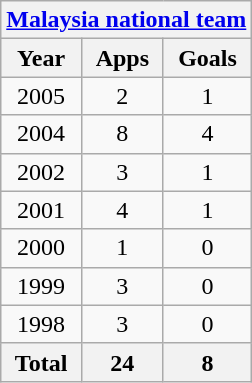<table class="wikitable" style="text-align:center">
<tr>
<th colspan=3><a href='#'>Malaysia national team</a></th>
</tr>
<tr>
<th>Year</th>
<th>Apps</th>
<th>Goals</th>
</tr>
<tr>
<td>2005</td>
<td>2</td>
<td>1</td>
</tr>
<tr>
<td>2004</td>
<td>8</td>
<td>4</td>
</tr>
<tr>
<td>2002</td>
<td>3</td>
<td>1</td>
</tr>
<tr>
<td>2001</td>
<td>4</td>
<td>1</td>
</tr>
<tr>
<td>2000</td>
<td>1</td>
<td>0</td>
</tr>
<tr>
<td>1999</td>
<td>3</td>
<td>0</td>
</tr>
<tr>
<td>1998</td>
<td>3</td>
<td>0</td>
</tr>
<tr>
<th>Total</th>
<th>24</th>
<th>8</th>
</tr>
</table>
